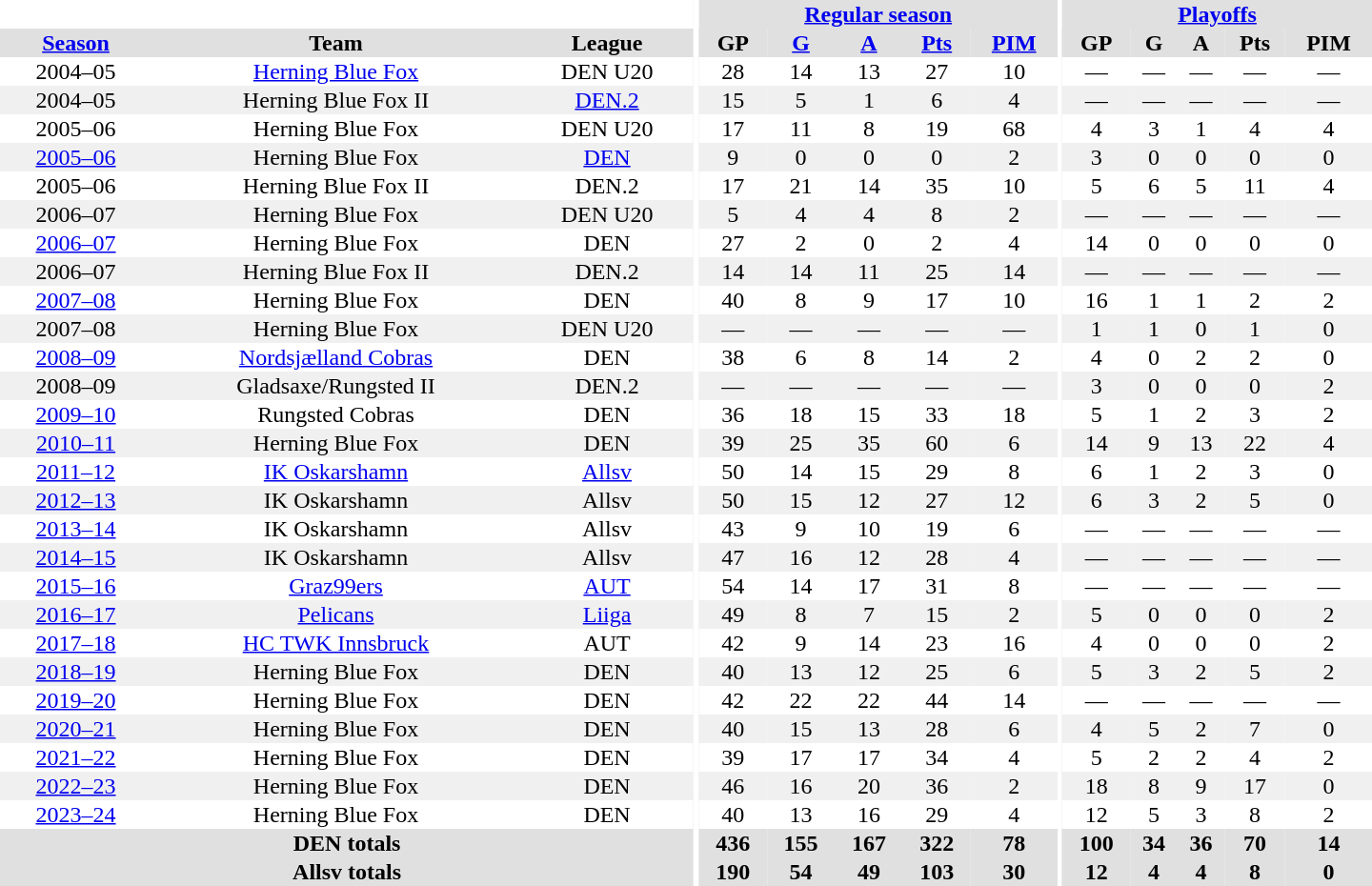<table border="0" cellpadding="1" cellspacing="0" style="text-align:center; width:60em">
<tr bgcolor="#e0e0e0">
<th colspan="3" bgcolor="#ffffff"></th>
<th rowspan="99" bgcolor="#ffffff"></th>
<th colspan="5"><a href='#'>Regular season</a></th>
<th rowspan="99" bgcolor="#ffffff"></th>
<th colspan="5"><a href='#'>Playoffs</a></th>
</tr>
<tr bgcolor="#e0e0e0">
<th><a href='#'>Season</a></th>
<th>Team</th>
<th>League</th>
<th>GP</th>
<th><a href='#'>G</a></th>
<th><a href='#'>A</a></th>
<th><a href='#'>Pts</a></th>
<th><a href='#'>PIM</a></th>
<th>GP</th>
<th>G</th>
<th>A</th>
<th>Pts</th>
<th>PIM</th>
</tr>
<tr>
<td>2004–05</td>
<td><a href='#'>Herning Blue Fox</a></td>
<td>DEN U20</td>
<td>28</td>
<td>14</td>
<td>13</td>
<td>27</td>
<td>10</td>
<td>—</td>
<td>—</td>
<td>—</td>
<td>—</td>
<td>—</td>
</tr>
<tr bgcolor="#f0f0f0">
<td>2004–05</td>
<td>Herning Blue Fox II</td>
<td><a href='#'>DEN.2</a></td>
<td>15</td>
<td>5</td>
<td>1</td>
<td>6</td>
<td>4</td>
<td>—</td>
<td>—</td>
<td>—</td>
<td>—</td>
<td>—</td>
</tr>
<tr>
<td>2005–06</td>
<td>Herning Blue Fox</td>
<td>DEN U20</td>
<td>17</td>
<td>11</td>
<td>8</td>
<td>19</td>
<td>68</td>
<td>4</td>
<td>3</td>
<td>1</td>
<td>4</td>
<td>4</td>
</tr>
<tr bgcolor="#f0f0f0">
<td><a href='#'>2005–06</a></td>
<td>Herning Blue Fox</td>
<td><a href='#'>DEN</a></td>
<td>9</td>
<td>0</td>
<td>0</td>
<td>0</td>
<td>2</td>
<td>3</td>
<td>0</td>
<td>0</td>
<td>0</td>
<td>0</td>
</tr>
<tr>
<td>2005–06</td>
<td>Herning Blue Fox II</td>
<td>DEN.2</td>
<td>17</td>
<td>21</td>
<td>14</td>
<td>35</td>
<td>10</td>
<td>5</td>
<td>6</td>
<td>5</td>
<td>11</td>
<td>4</td>
</tr>
<tr bgcolor="#f0f0f0">
<td>2006–07</td>
<td>Herning Blue Fox</td>
<td>DEN U20</td>
<td>5</td>
<td>4</td>
<td>4</td>
<td>8</td>
<td>2</td>
<td>—</td>
<td>—</td>
<td>—</td>
<td>—</td>
<td>—</td>
</tr>
<tr>
<td><a href='#'>2006–07</a></td>
<td>Herning Blue Fox</td>
<td>DEN</td>
<td>27</td>
<td>2</td>
<td>0</td>
<td>2</td>
<td>4</td>
<td>14</td>
<td>0</td>
<td>0</td>
<td>0</td>
<td>0</td>
</tr>
<tr bgcolor="#f0f0f0">
<td>2006–07</td>
<td>Herning Blue Fox II</td>
<td>DEN.2</td>
<td>14</td>
<td>14</td>
<td>11</td>
<td>25</td>
<td>14</td>
<td>—</td>
<td>—</td>
<td>—</td>
<td>—</td>
<td>—</td>
</tr>
<tr>
<td><a href='#'>2007–08</a></td>
<td>Herning Blue Fox</td>
<td>DEN</td>
<td>40</td>
<td>8</td>
<td>9</td>
<td>17</td>
<td>10</td>
<td>16</td>
<td>1</td>
<td>1</td>
<td>2</td>
<td>2</td>
</tr>
<tr bgcolor="#f0f0f0">
<td>2007–08</td>
<td>Herning Blue Fox</td>
<td>DEN U20</td>
<td>—</td>
<td>—</td>
<td>—</td>
<td>—</td>
<td>—</td>
<td>1</td>
<td>1</td>
<td>0</td>
<td>1</td>
<td>0</td>
</tr>
<tr>
<td><a href='#'>2008–09</a></td>
<td><a href='#'>Nordsjælland Cobras</a></td>
<td>DEN</td>
<td>38</td>
<td>6</td>
<td>8</td>
<td>14</td>
<td>2</td>
<td>4</td>
<td>0</td>
<td>2</td>
<td>2</td>
<td>0</td>
</tr>
<tr bgcolor="#f0f0f0">
<td>2008–09</td>
<td>Gladsaxe/Rungsted II</td>
<td>DEN.2</td>
<td>—</td>
<td>—</td>
<td>—</td>
<td>—</td>
<td>—</td>
<td>3</td>
<td>0</td>
<td>0</td>
<td>0</td>
<td>2</td>
</tr>
<tr>
<td><a href='#'>2009–10</a></td>
<td>Rungsted Cobras</td>
<td>DEN</td>
<td>36</td>
<td>18</td>
<td>15</td>
<td>33</td>
<td>18</td>
<td>5</td>
<td>1</td>
<td>2</td>
<td>3</td>
<td>2</td>
</tr>
<tr bgcolor="#f0f0f0">
<td><a href='#'>2010–11</a></td>
<td>Herning Blue Fox</td>
<td>DEN</td>
<td>39</td>
<td>25</td>
<td>35</td>
<td>60</td>
<td>6</td>
<td>14</td>
<td>9</td>
<td>13</td>
<td>22</td>
<td>4</td>
</tr>
<tr>
<td><a href='#'>2011–12</a></td>
<td><a href='#'>IK Oskarshamn</a></td>
<td><a href='#'>Allsv</a></td>
<td>50</td>
<td>14</td>
<td>15</td>
<td>29</td>
<td>8</td>
<td>6</td>
<td>1</td>
<td>2</td>
<td>3</td>
<td>0</td>
</tr>
<tr bgcolor="#f0f0f0">
<td><a href='#'>2012–13</a></td>
<td>IK Oskarshamn</td>
<td>Allsv</td>
<td>50</td>
<td>15</td>
<td>12</td>
<td>27</td>
<td>12</td>
<td>6</td>
<td>3</td>
<td>2</td>
<td>5</td>
<td>0</td>
</tr>
<tr>
<td><a href='#'>2013–14</a></td>
<td>IK Oskarshamn</td>
<td>Allsv</td>
<td>43</td>
<td>9</td>
<td>10</td>
<td>19</td>
<td>6</td>
<td>—</td>
<td>—</td>
<td>—</td>
<td>—</td>
<td>—</td>
</tr>
<tr bgcolor="#f0f0f0">
<td><a href='#'>2014–15</a></td>
<td>IK Oskarshamn</td>
<td>Allsv</td>
<td>47</td>
<td>16</td>
<td>12</td>
<td>28</td>
<td>4</td>
<td>—</td>
<td>—</td>
<td>—</td>
<td>—</td>
<td>—</td>
</tr>
<tr>
<td><a href='#'>2015–16</a></td>
<td><a href='#'>Graz99ers</a></td>
<td><a href='#'>AUT</a></td>
<td>54</td>
<td>14</td>
<td>17</td>
<td>31</td>
<td>8</td>
<td>—</td>
<td>—</td>
<td>—</td>
<td>—</td>
<td>—</td>
</tr>
<tr bgcolor="#f0f0f0">
<td><a href='#'>2016–17</a></td>
<td><a href='#'>Pelicans</a></td>
<td><a href='#'>Liiga</a></td>
<td>49</td>
<td>8</td>
<td>7</td>
<td>15</td>
<td>2</td>
<td>5</td>
<td>0</td>
<td>0</td>
<td>0</td>
<td>2</td>
</tr>
<tr>
<td><a href='#'>2017–18</a></td>
<td><a href='#'>HC TWK Innsbruck</a></td>
<td>AUT</td>
<td>42</td>
<td>9</td>
<td>14</td>
<td>23</td>
<td>16</td>
<td>4</td>
<td>0</td>
<td>0</td>
<td>0</td>
<td>2</td>
</tr>
<tr bgcolor="#f0f0f0">
<td><a href='#'>2018–19</a></td>
<td>Herning Blue Fox</td>
<td>DEN</td>
<td>40</td>
<td>13</td>
<td>12</td>
<td>25</td>
<td>6</td>
<td>5</td>
<td>3</td>
<td>2</td>
<td>5</td>
<td>2</td>
</tr>
<tr>
<td><a href='#'>2019–20</a></td>
<td>Herning Blue Fox</td>
<td>DEN</td>
<td>42</td>
<td>22</td>
<td>22</td>
<td>44</td>
<td>14</td>
<td>—</td>
<td>—</td>
<td>—</td>
<td>—</td>
<td>—</td>
</tr>
<tr bgcolor="#f0f0f0">
<td><a href='#'>2020–21</a></td>
<td>Herning Blue Fox</td>
<td>DEN</td>
<td>40</td>
<td>15</td>
<td>13</td>
<td>28</td>
<td>6</td>
<td>4</td>
<td>5</td>
<td>2</td>
<td>7</td>
<td>0</td>
</tr>
<tr>
<td><a href='#'>2021–22</a></td>
<td>Herning Blue Fox</td>
<td>DEN</td>
<td>39</td>
<td>17</td>
<td>17</td>
<td>34</td>
<td>4</td>
<td>5</td>
<td>2</td>
<td>2</td>
<td>4</td>
<td>2</td>
</tr>
<tr bgcolor="#f0f0f0">
<td><a href='#'>2022–23</a></td>
<td>Herning Blue Fox</td>
<td>DEN</td>
<td>46</td>
<td>16</td>
<td>20</td>
<td>36</td>
<td>2</td>
<td>18</td>
<td>8</td>
<td>9</td>
<td>17</td>
<td>0</td>
</tr>
<tr>
<td><a href='#'>2023–24</a></td>
<td>Herning Blue Fox</td>
<td>DEN</td>
<td>40</td>
<td>13</td>
<td>16</td>
<td>29</td>
<td>4</td>
<td>12</td>
<td>5</td>
<td>3</td>
<td>8</td>
<td>2</td>
</tr>
<tr bgcolor="#e0e0e0">
<th colspan="3">DEN totals</th>
<th>436</th>
<th>155</th>
<th>167</th>
<th>322</th>
<th>78</th>
<th>100</th>
<th>34</th>
<th>36</th>
<th>70</th>
<th>14</th>
</tr>
<tr bgcolor="#e0e0e0">
<th colspan="3">Allsv totals</th>
<th>190</th>
<th>54</th>
<th>49</th>
<th>103</th>
<th>30</th>
<th>12</th>
<th>4</th>
<th>4</th>
<th>8</th>
<th>0</th>
</tr>
</table>
